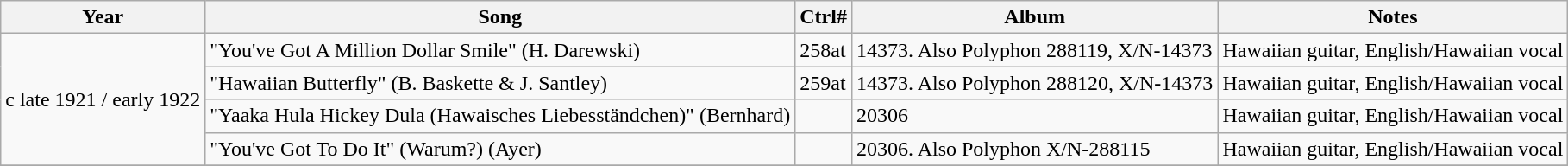<table class="wikitable">
<tr>
<th>Year</th>
<th>Song</th>
<th>Ctrl#</th>
<th>Album</th>
<th>Notes</th>
</tr>
<tr>
<td rowspan=4>c late 1921 / early 1922</td>
<td>"You've Got A Million Dollar Smile" (H. Darewski)</td>
<td>258at</td>
<td>14373. Also Polyphon 288119, X/N-14373</td>
<td>Hawaiian guitar, English/Hawaiian vocal</td>
</tr>
<tr>
<td>"Hawaiian Butterfly" (B. Baskette & J. Santley)</td>
<td>259at</td>
<td>14373. Also Polyphon 288120, X/N-14373</td>
<td>Hawaiian guitar, English/Hawaiian vocal</td>
</tr>
<tr>
<td>"Yaaka Hula Hickey Dula (Hawaisches Liebesständchen)" (Bernhard)</td>
<td></td>
<td>20306</td>
<td>Hawaiian guitar, English/Hawaiian vocal</td>
</tr>
<tr>
<td>"You've Got To Do It" (Warum?) (Ayer)</td>
<td></td>
<td>20306. Also Polyphon X/N-288115</td>
<td>Hawaiian guitar, English/Hawaiian vocal</td>
</tr>
<tr>
</tr>
</table>
